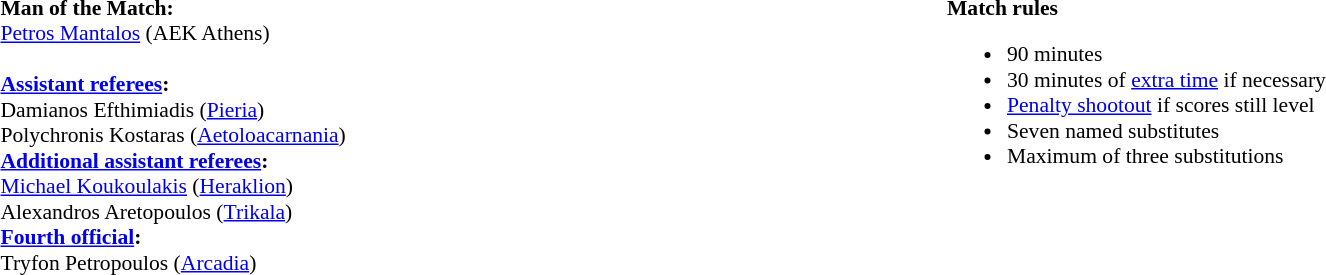<table width=100% style="font-size: 90%">
<tr>
<td width=50% valign=top><br><strong>Man of the Match:</strong>
<br> <a href='#'>Petros Mantalos</a> (AEK Athens)<br><br><strong><a href='#'>Assistant referees</a>:</strong>
<br>Damianos Efthimiadis (<a href='#'>Pieria</a>)
<br>Polychronis Kostaras (<a href='#'>Aetoloacarnania</a>)
<br><strong><a href='#'>Additional assistant referees</a>:</strong>
<br><a href='#'>Michael Koukoulakis</a> (<a href='#'>Heraklion</a>)
<br>Alexandros Aretopoulos  (<a href='#'>Trikala</a>)
<br><strong><a href='#'>Fourth official</a>:</strong>
<br>Tryfon Petropoulos (<a href='#'>Arcadia</a>)</td>
<td width=50% valign=top><br><strong>Match rules</strong><ul><li>90 minutes</li><li>30 minutes of <a href='#'>extra time</a> if necessary</li><li><a href='#'>Penalty shootout</a> if scores still level</li><li>Seven named substitutes</li><li>Maximum of three substitutions</li></ul></td>
</tr>
</table>
